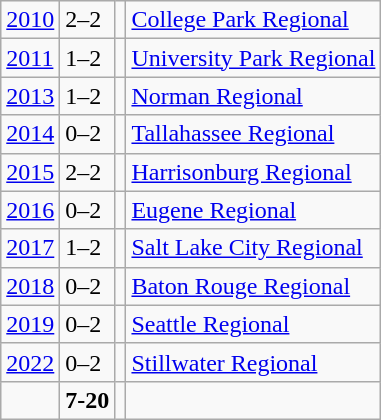<table class="wikitable">
<tr>
<td><a href='#'>2010</a></td>
<td>2–2</td>
<td></td>
<td><a href='#'>College Park Regional</a></td>
</tr>
<tr>
<td><a href='#'>2011</a></td>
<td>1–2</td>
<td></td>
<td><a href='#'>University Park Regional</a></td>
</tr>
<tr>
<td><a href='#'>2013</a></td>
<td>1–2</td>
<td></td>
<td><a href='#'>Norman Regional</a></td>
</tr>
<tr>
<td><a href='#'>2014</a></td>
<td>0–2</td>
<td></td>
<td><a href='#'>Tallahassee Regional</a></td>
</tr>
<tr>
<td><a href='#'>2015</a></td>
<td>2–2</td>
<td></td>
<td><a href='#'>Harrisonburg Regional</a></td>
</tr>
<tr>
<td><a href='#'>2016</a></td>
<td>0–2</td>
<td></td>
<td><a href='#'>Eugene Regional</a></td>
</tr>
<tr>
<td><a href='#'>2017</a></td>
<td>1–2</td>
<td></td>
<td><a href='#'>Salt Lake City Regional</a></td>
</tr>
<tr>
<td><a href='#'>2018</a></td>
<td>0–2</td>
<td></td>
<td><a href='#'>Baton Rouge Regional</a></td>
</tr>
<tr>
<td><a href='#'>2019</a></td>
<td>0–2</td>
<td></td>
<td><a href='#'>Seattle Regional</a></td>
</tr>
<tr>
<td><a href='#'>2022</a></td>
<td>0–2</td>
<td></td>
<td><a href='#'>Stillwater Regional</a></td>
</tr>
<tr>
<td></td>
<td><strong>7-20</strong></td>
<td><strong></strong></td>
<td></td>
</tr>
</table>
